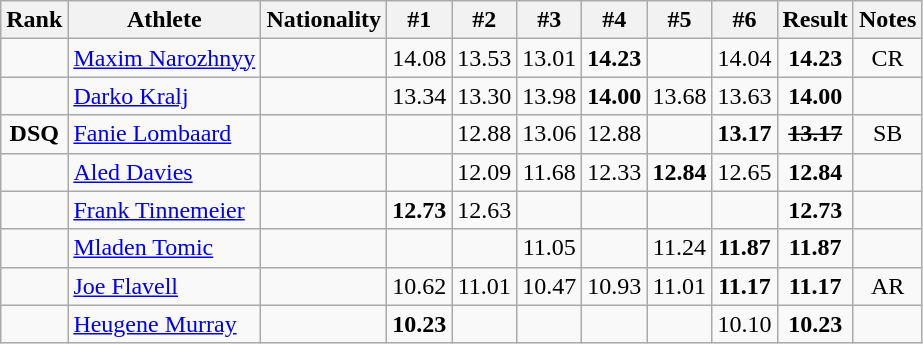<table class="wikitable sortable" style="text-align:center">
<tr>
<th>Rank</th>
<th>Athlete</th>
<th>Nationality</th>
<th>#1</th>
<th>#2</th>
<th>#3</th>
<th>#4</th>
<th>#5</th>
<th>#6</th>
<th>Result</th>
<th>Notes</th>
</tr>
<tr>
<td></td>
<td align=left><a href='#'>Maxim Narozhnyy</a></td>
<td align=left></td>
<td>14.08</td>
<td>13.53</td>
<td>13.01</td>
<td><strong>14.23</strong></td>
<td></td>
<td>14.04</td>
<td><strong>14.23</strong></td>
<td>CR</td>
</tr>
<tr>
<td></td>
<td align=left><a href='#'>Darko Kralj</a></td>
<td align=left></td>
<td>13.34</td>
<td>13.30</td>
<td>13.98</td>
<td><strong>14.00</strong></td>
<td>13.68</td>
<td>13.63</td>
<td><strong>14.00</strong></td>
<td></td>
</tr>
<tr>
<td><strong>DSQ</strong></td>
<td align=left><a href='#'>Fanie Lombaard</a></td>
<td align=left></td>
<td></td>
<td>12.88</td>
<td>13.06</td>
<td>12.88</td>
<td></td>
<td><strong>13.17</strong></td>
<td><s><strong>13.17</strong> </s></td>
<td>SB</td>
</tr>
<tr>
<td></td>
<td align=left><a href='#'>Aled Davies</a></td>
<td align=left></td>
<td></td>
<td>12.09</td>
<td>11.68</td>
<td>12.33</td>
<td><strong>12.84</strong></td>
<td>12.65</td>
<td><strong>12.84</strong></td>
<td></td>
</tr>
<tr>
<td></td>
<td align=left><a href='#'>Frank Tinnemeier</a></td>
<td align=left></td>
<td><strong>12.73</strong></td>
<td>12.63</td>
<td></td>
<td></td>
<td></td>
<td></td>
<td><strong>12.73</strong></td>
<td></td>
</tr>
<tr>
<td></td>
<td align=left><a href='#'>Mladen Tomic</a></td>
<td align=left></td>
<td></td>
<td></td>
<td>11.05</td>
<td></td>
<td>11.24</td>
<td><strong>11.87</strong></td>
<td><strong>11.87</strong></td>
<td></td>
</tr>
<tr>
<td></td>
<td align=left><a href='#'>Joe Flavell</a></td>
<td align=left></td>
<td>10.62</td>
<td>11.01</td>
<td>10.47</td>
<td>10.93</td>
<td>11.01</td>
<td><strong>11.17</strong></td>
<td><strong>11.17</strong></td>
<td>AR</td>
</tr>
<tr>
<td></td>
<td align=left><a href='#'>Heugene Murray</a></td>
<td align=left></td>
<td><strong>10.23</strong></td>
<td></td>
<td></td>
<td></td>
<td></td>
<td>10.10</td>
<td><strong>10.23</strong></td>
<td></td>
</tr>
</table>
